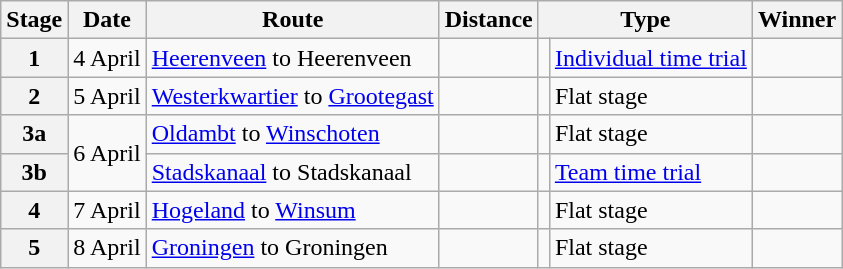<table class="wikitable">
<tr>
<th scope=col>Stage</th>
<th scope=col>Date</th>
<th scope=col>Route</th>
<th scope=col>Distance</th>
<th scope=col colspan="2">Type</th>
<th scope=col>Winner</th>
</tr>
<tr>
<th scope=row>1</th>
<td style="text-align:right;">4 April</td>
<td><a href='#'>Heerenveen</a> to Heerenveen</td>
<td align=center></td>
<td></td>
<td><a href='#'>Individual time trial</a></td>
<td></td>
</tr>
<tr>
<th scope=row>2</th>
<td style="text-align:right;">5 April</td>
<td><a href='#'>Westerkwartier</a> to <a href='#'>Grootegast</a></td>
<td align=center></td>
<td></td>
<td>Flat stage</td>
<td></td>
</tr>
<tr>
<th scope=row>3a</th>
<td style="text-align:right;" rowspan=2>6 April</td>
<td><a href='#'>Oldambt</a> to <a href='#'>Winschoten</a></td>
<td align=center></td>
<td></td>
<td>Flat stage</td>
<td></td>
</tr>
<tr>
<th scope=row>3b</th>
<td><a href='#'>Stadskanaal</a> to Stadskanaal</td>
<td align=center></td>
<td></td>
<td><a href='#'>Team time trial</a></td>
<td></td>
</tr>
<tr>
<th scope=row>4</th>
<td style="text-align:right;">7 April</td>
<td><a href='#'>Hogeland</a> to <a href='#'>Winsum</a></td>
<td align=center></td>
<td></td>
<td>Flat stage</td>
<td></td>
</tr>
<tr>
<th scope=row>5</th>
<td style="text-align:right;">8 April</td>
<td><a href='#'>Groningen</a> to Groningen</td>
<td align=center></td>
<td></td>
<td>Flat stage</td>
<td></td>
</tr>
</table>
